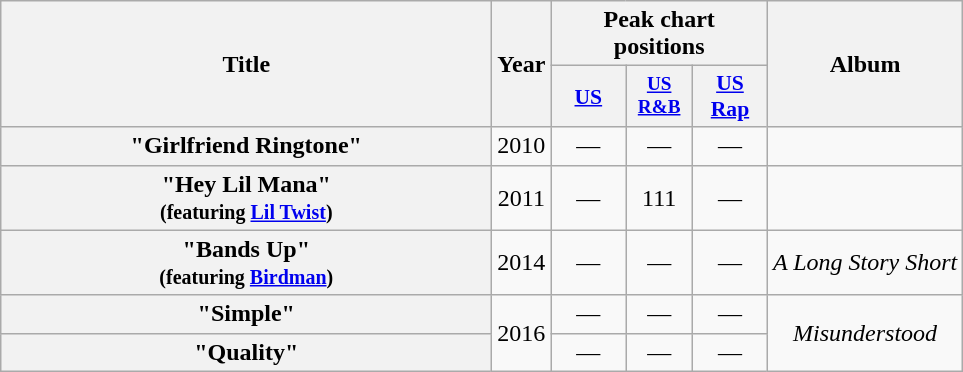<table class="wikitable plainrowheaders" style="text-align:center;">
<tr>
<th scope="col" rowspan="2" style="width:20em;">Title</th>
<th scope="col" rowspan="2">Year</th>
<th scope="col" colspan="3">Peak chart positions</th>
<th scope="col" rowspan="2">Album</th>
</tr>
<tr>
<th scope="col" style="width:3em;font-size:90%;"><a href='#'>US</a></th>
<th scope="col" style="width:3em;font-size:80%;"><a href='#'>US<br>R&B</a></th>
<th scope="col" style="width:3em;font-size:90%;"><a href='#'>US<br>Rap</a></th>
</tr>
<tr>
<th scope="row">"Girlfriend Ringtone"</th>
<td>2010</td>
<td>—</td>
<td>—</td>
<td>—</td>
<td></td>
</tr>
<tr>
<th scope="row">"Hey Lil Mana" <br><small>(featuring <a href='#'>Lil Twist</a>)</small></th>
<td>2011</td>
<td>—</td>
<td>111</td>
<td>—</td>
<td></td>
</tr>
<tr>
<th scope="row">"Bands Up" <br><small>(featuring <a href='#'>Birdman</a>)</small></th>
<td>2014</td>
<td>—</td>
<td>—</td>
<td>—</td>
<td><em>A Long Story Short</em></td>
</tr>
<tr>
<th scope="row">"Simple"</th>
<td rowspan="2">2016</td>
<td>—</td>
<td>—</td>
<td>—</td>
<td rowspan="2"><em>Misunderstood</em></td>
</tr>
<tr>
<th scope="row">"Quality"</th>
<td>—</td>
<td>—</td>
<td>—</td>
</tr>
</table>
